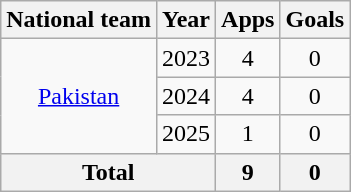<table class="wikitable" style="text-align:center">
<tr>
<th>National team</th>
<th>Year</th>
<th>Apps</th>
<th>Goals</th>
</tr>
<tr>
<td rowspan="3"><a href='#'>Pakistan</a></td>
<td>2023</td>
<td>4</td>
<td>0</td>
</tr>
<tr>
<td>2024</td>
<td>4</td>
<td>0</td>
</tr>
<tr>
<td>2025</td>
<td>1</td>
<td>0</td>
</tr>
<tr>
<th colspan="2">Total</th>
<th>9</th>
<th>0</th>
</tr>
</table>
